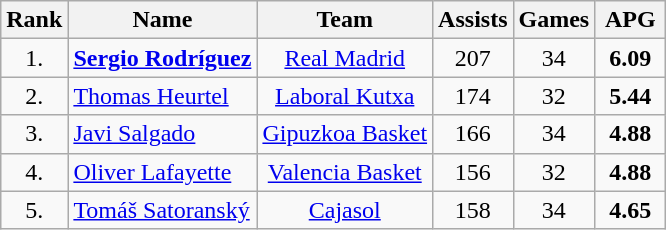<table class="wikitable" style="text-align: center;">
<tr>
<th>Rank</th>
<th>Name</th>
<th>Team</th>
<th>Assists</th>
<th>Games</th>
<th width=40>APG</th>
</tr>
<tr>
<td>1.</td>
<td align="left"> <strong><a href='#'>Sergio Rodríguez</a></strong></td>
<td><a href='#'>Real Madrid</a></td>
<td>207</td>
<td>34</td>
<td><strong>6.09</strong></td>
</tr>
<tr>
<td>2.</td>
<td align="left"> <a href='#'>Thomas Heurtel</a></td>
<td><a href='#'>Laboral Kutxa</a></td>
<td>174</td>
<td>32</td>
<td><strong>5.44</strong></td>
</tr>
<tr>
<td>3.</td>
<td align="left"> <a href='#'>Javi Salgado</a></td>
<td><a href='#'>Gipuzkoa Basket</a></td>
<td>166</td>
<td>34</td>
<td><strong>4.88</strong></td>
</tr>
<tr>
<td>4.</td>
<td align="left"> <a href='#'>Oliver Lafayette</a></td>
<td><a href='#'>Valencia Basket</a></td>
<td>156</td>
<td>32</td>
<td><strong>4.88</strong></td>
</tr>
<tr>
<td>5.</td>
<td align="left"> <a href='#'>Tomáš Satoranský</a></td>
<td><a href='#'>Cajasol</a></td>
<td>158</td>
<td>34</td>
<td><strong>4.65</strong></td>
</tr>
</table>
